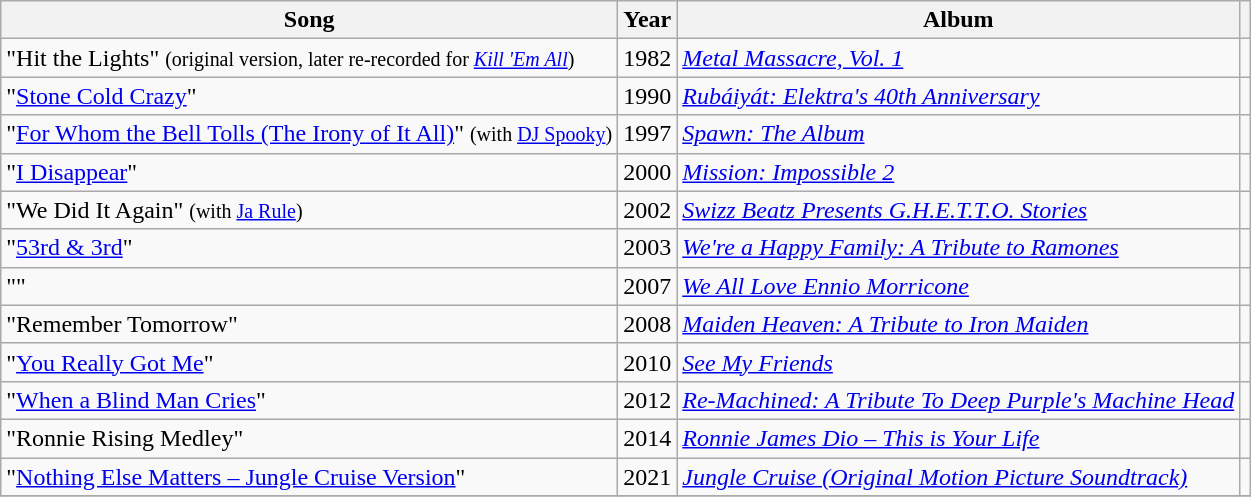<table class="wikitable sortable plainrowheaders">
<tr>
<th scope="col">Song</th>
<th scope="col">Year</th>
<th scope="col">Album</th>
<th scope="col" class="unsortable"></th>
</tr>
<tr>
<td>"Hit the Lights" <small>(original version, later re-recorded for <em><a href='#'>Kill 'Em All</a></em>)</small></td>
<td>1982</td>
<td><em><a href='#'>Metal Massacre, Vol. 1</a></em></td>
<td style="text-align:center;"></td>
</tr>
<tr>
<td>"<a href='#'>Stone Cold Crazy</a>"</td>
<td>1990</td>
<td><em><a href='#'>Rubáiyát: Elektra's 40th Anniversary</a></em></td>
<td style="text-align:center;"></td>
</tr>
<tr>
<td>"<a href='#'>For Whom the Bell Tolls (The Irony of It All)</a>" <small> (with <a href='#'>DJ Spooky</a>) </small></td>
<td>1997</td>
<td><em><a href='#'>Spawn: The Album</a></em></td>
<td style="text-align:center;"></td>
</tr>
<tr>
<td>"<a href='#'>I Disappear</a>"</td>
<td>2000</td>
<td><em><a href='#'>Mission: Impossible 2</a></em></td>
<td style="text-align:center;"></td>
</tr>
<tr>
<td>"We Did It Again" <small>(with <a href='#'>Ja Rule</a>)</small></td>
<td>2002</td>
<td><em><a href='#'>Swizz Beatz Presents G.H.E.T.T.O. Stories</a></em></td>
<td style="text-align:center;"></td>
</tr>
<tr>
<td>"<a href='#'>53rd & 3rd</a>"</td>
<td>2003</td>
<td><em><a href='#'>We're a Happy Family: A Tribute to Ramones</a></em></td>
<td style="text-align:center;"></td>
</tr>
<tr>
<td>""</td>
<td>2007</td>
<td><em><a href='#'>We All Love Ennio Morricone</a></em></td>
<td></td>
</tr>
<tr>
<td>"Remember Tomorrow"</td>
<td>2008</td>
<td><em><a href='#'>Maiden Heaven: A Tribute to Iron Maiden</a></em></td>
<td></td>
</tr>
<tr>
<td>"<a href='#'>You Really Got Me</a>"</td>
<td>2010</td>
<td><em><a href='#'>See My Friends</a></em></td>
<td style="text-align:center;"></td>
</tr>
<tr>
<td>"<a href='#'>When a Blind Man Cries</a>"</td>
<td>2012</td>
<td><em><a href='#'>Re-Machined: A Tribute To Deep Purple's Machine Head</a></em></td>
<td></td>
</tr>
<tr>
<td>"Ronnie Rising Medley"</td>
<td>2014</td>
<td><em><a href='#'>Ronnie James Dio – This is Your Life</a></em></td>
<td></td>
</tr>
<tr>
<td>"<a href='#'>Nothing Else Matters – Jungle Cruise Version</a>"</td>
<td>2021</td>
<td><em><a href='#'>Jungle Cruise (Original Motion Picture Soundtrack)</a></em></td>
<td style="text-align:center;"></td>
</tr>
<tr>
</tr>
</table>
